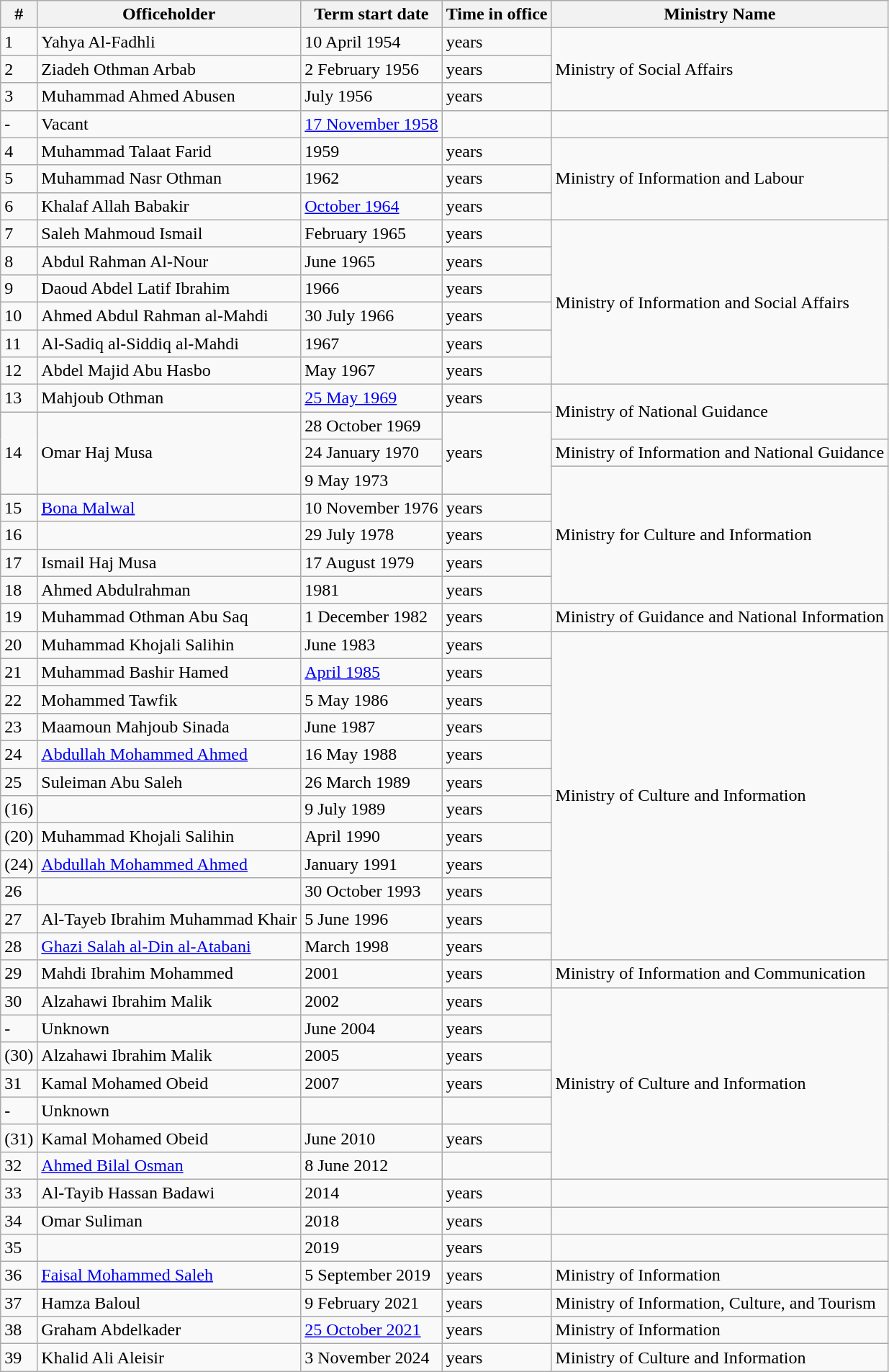<table class="wikitable sortable">
<tr>
<th>#</th>
<th>Officeholder</th>
<th>Term start date</th>
<th>Time in office</th>
<th>Ministry Name</th>
</tr>
<tr>
<td>1</td>
<td>Yahya Al-Fadhli</td>
<td>10 April 1954</td>
<td> years</td>
<td rowspan="3">Ministry of Social Affairs</td>
</tr>
<tr>
<td>2</td>
<td>Ziadeh Othman Arbab</td>
<td>2 February 1956</td>
<td> years</td>
</tr>
<tr>
<td>3</td>
<td>Muhammad Ahmed Abusen</td>
<td>July 1956</td>
<td> years</td>
</tr>
<tr>
<td>-</td>
<td>Vacant</td>
<td><a href='#'>17 November 1958</a></td>
<td></td>
<td></td>
</tr>
<tr>
<td>4</td>
<td>Muhammad Talaat Farid</td>
<td>1959</td>
<td> years</td>
<td rowspan="3">Ministry of Information and Labour</td>
</tr>
<tr>
<td>5</td>
<td>Muhammad Nasr Othman</td>
<td>1962</td>
<td> years</td>
</tr>
<tr>
<td>6</td>
<td>Khalaf Allah Babakir</td>
<td><a href='#'>October 1964</a></td>
<td> years</td>
</tr>
<tr>
<td>7</td>
<td>Saleh Mahmoud Ismail</td>
<td>February 1965</td>
<td> years</td>
<td rowspan="6">Ministry of Information and Social Affairs</td>
</tr>
<tr>
<td>8</td>
<td>Abdul Rahman Al-Nour</td>
<td>June 1965</td>
<td> years</td>
</tr>
<tr>
<td>9</td>
<td>Daoud Abdel Latif Ibrahim</td>
<td>1966</td>
<td> years</td>
</tr>
<tr>
<td>10</td>
<td>Ahmed Abdul Rahman al-Mahdi</td>
<td>30 July 1966</td>
<td> years</td>
</tr>
<tr>
<td>11</td>
<td>Al-Sadiq al-Siddiq al-Mahdi</td>
<td>1967</td>
<td> years</td>
</tr>
<tr>
<td>12</td>
<td>Abdel Majid Abu Hasbo</td>
<td>May 1967</td>
<td> years</td>
</tr>
<tr>
<td>13</td>
<td>Mahjoub Othman</td>
<td><a href='#'>25 May 1969</a></td>
<td> years</td>
<td rowspan="2">Ministry of National Guidance</td>
</tr>
<tr>
<td rowspan="3">14</td>
<td rowspan="3">Omar Haj Musa</td>
<td>28 October 1969</td>
<td rowspan="3"> years</td>
</tr>
<tr>
<td>24 January 1970</td>
<td>Ministry of Information and National Guidance</td>
</tr>
<tr>
<td>9 May 1973</td>
<td rowspan="5">Ministry for Culture and Information</td>
</tr>
<tr>
<td>15</td>
<td><a href='#'>Bona Malwal</a></td>
<td>10 November 1976</td>
<td> years</td>
</tr>
<tr>
<td>16</td>
<td></td>
<td>29 July 1978</td>
<td> years</td>
</tr>
<tr>
<td>17</td>
<td>Ismail Haj Musa</td>
<td>17 August 1979</td>
<td> years</td>
</tr>
<tr>
<td>18</td>
<td>Ahmed Abdulrahman</td>
<td>1981</td>
<td> years</td>
</tr>
<tr>
<td>19</td>
<td>Muhammad Othman Abu Saq</td>
<td>1 December 1982</td>
<td> years</td>
<td>Ministry of Guidance and National Information</td>
</tr>
<tr>
<td>20</td>
<td>Muhammad Khojali Salihin</td>
<td>June 1983</td>
<td> years</td>
<td rowspan="12">Ministry of Culture and Information</td>
</tr>
<tr>
<td>21</td>
<td>Muhammad Bashir Hamed</td>
<td><a href='#'>April 1985</a></td>
<td> years</td>
</tr>
<tr>
<td>22</td>
<td>Mohammed Tawfik</td>
<td>5 May 1986</td>
<td> years</td>
</tr>
<tr>
<td>23</td>
<td>Maamoun Mahjoub Sinada</td>
<td>June 1987</td>
<td> years</td>
</tr>
<tr>
<td>24</td>
<td><a href='#'>Abdullah Mohammed Ahmed</a></td>
<td>16 May 1988</td>
<td> years</td>
</tr>
<tr>
<td>25</td>
<td>Suleiman Abu Saleh</td>
<td>26 March 1989</td>
<td> years</td>
</tr>
<tr>
<td>(16)</td>
<td></td>
<td>9 July 1989</td>
<td> years</td>
</tr>
<tr>
<td>(20)</td>
<td>Muhammad Khojali Salihin</td>
<td>April 1990</td>
<td> years</td>
</tr>
<tr>
<td>(24)</td>
<td><a href='#'>Abdullah Mohammed Ahmed</a></td>
<td>January 1991</td>
<td> years</td>
</tr>
<tr>
<td>26</td>
<td></td>
<td>30 October 1993</td>
<td> years</td>
</tr>
<tr>
<td>27</td>
<td>Al-Tayeb Ibrahim Muhammad Khair</td>
<td>5 June 1996</td>
<td> years</td>
</tr>
<tr>
<td>28</td>
<td><a href='#'>Ghazi Salah al-Din al-Atabani</a></td>
<td>March 1998</td>
<td> years</td>
</tr>
<tr>
<td>29</td>
<td>Mahdi Ibrahim Mohammed</td>
<td>2001</td>
<td> years</td>
<td>Ministry of Information and Communication</td>
</tr>
<tr>
<td>30</td>
<td>Alzahawi Ibrahim Malik</td>
<td>2002</td>
<td> years</td>
<td rowspan="7">Ministry of Culture and Information</td>
</tr>
<tr>
<td>-</td>
<td>Unknown</td>
<td>June 2004</td>
<td> years</td>
</tr>
<tr>
<td>(30)</td>
<td>Alzahawi Ibrahim Malik</td>
<td>2005</td>
<td> years</td>
</tr>
<tr>
<td>31</td>
<td>Kamal Mohamed Obeid</td>
<td>2007</td>
<td> years</td>
</tr>
<tr>
<td>-</td>
<td>Unknown</td>
<td></td>
<td></td>
</tr>
<tr>
<td>(31)</td>
<td>Kamal Mohamed Obeid</td>
<td>June 2010</td>
<td> years</td>
</tr>
<tr>
<td>32</td>
<td><a href='#'>Ahmed Bilal Osman</a></td>
<td>8 June 2012</td>
<td></td>
</tr>
<tr>
<td>33</td>
<td>Al-Tayib Hassan Badawi</td>
<td>2014</td>
<td> years</td>
<td></td>
</tr>
<tr>
<td>34</td>
<td>Omar Suliman</td>
<td>2018</td>
<td> years</td>
<td></td>
</tr>
<tr>
<td>35</td>
<td></td>
<td>2019</td>
<td> years</td>
<td></td>
</tr>
<tr>
<td>36</td>
<td><a href='#'>Faisal Mohammed Saleh</a></td>
<td>5 September 2019</td>
<td> years</td>
<td>Ministry of Information</td>
</tr>
<tr>
<td>37</td>
<td>Hamza Baloul</td>
<td>9 February 2021</td>
<td> years</td>
<td>Ministry of Information, Culture, and Tourism</td>
</tr>
<tr>
<td>38</td>
<td>Graham Abdelkader</td>
<td><a href='#'>25 October 2021</a></td>
<td> years</td>
<td>Ministry of Information</td>
</tr>
<tr>
<td>39</td>
<td>Khalid Ali Aleisir</td>
<td>3 November 2024</td>
<td> years</td>
<td>Ministry of Culture and Information</td>
</tr>
</table>
